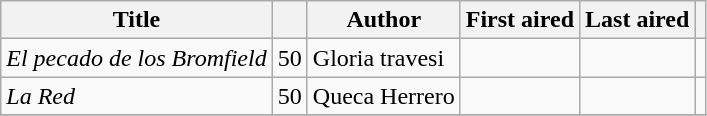<table class="wikitable sortable">
<tr>
<th>Title</th>
<th></th>
<th>Author</th>
<th>First aired</th>
<th>Last aired</th>
<th></th>
</tr>
<tr>
<td><em>El pecado de los Bromfield </em></td>
<td>50</td>
<td>Gloria travesi</td>
<td></td>
<td></td>
<td></td>
</tr>
<tr>
<td><em> La Red </em></td>
<td>50</td>
<td>Queca Herrero</td>
<td></td>
<td></td>
<td></td>
</tr>
<tr>
</tr>
</table>
